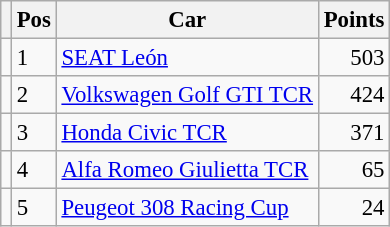<table class="wikitable" style="font-size: 95%;">
<tr>
<th></th>
<th>Pos</th>
<th>Car</th>
<th>Points</th>
</tr>
<tr>
<td align="left"></td>
<td>1</td>
<td><a href='#'>SEAT León</a></td>
<td align="right">503</td>
</tr>
<tr>
<td align="left"></td>
<td>2</td>
<td><a href='#'>Volkswagen Golf GTI TCR</a></td>
<td align="right">424</td>
</tr>
<tr>
<td align="left"></td>
<td>3</td>
<td><a href='#'>Honda Civic TCR</a></td>
<td align="right">371</td>
</tr>
<tr>
<td align="left"></td>
<td>4</td>
<td><a href='#'>Alfa Romeo Giulietta TCR</a></td>
<td align="right">65</td>
</tr>
<tr>
<td align="left"></td>
<td>5</td>
<td><a href='#'>Peugeot 308 Racing Cup</a></td>
<td align="right">24</td>
</tr>
</table>
